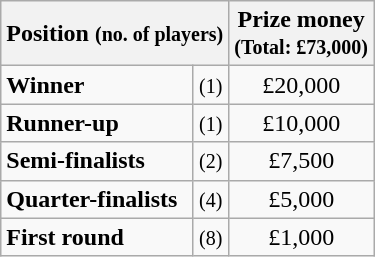<table class="wikitable">
<tr>
<th colspan=2>Position <small>(no. of players)</small></th>
<th>Prize money<br><small>(Total: £73,000)</small></th>
</tr>
<tr>
<td><strong>Winner</strong></td>
<td align=center><small>(1)</small></td>
<td align=center>£20,000</td>
</tr>
<tr>
<td><strong>Runner-up</strong></td>
<td align=center><small>(1)</small></td>
<td align=center>£10,000</td>
</tr>
<tr>
<td><strong>Semi-finalists</strong></td>
<td align=center><small>(2)</small></td>
<td align=center>£7,500</td>
</tr>
<tr>
<td><strong>Quarter-finalists</strong></td>
<td align=center><small>(4)</small></td>
<td align=center>£5,000</td>
</tr>
<tr>
<td><strong>First round</strong></td>
<td align=center><small>(8)</small></td>
<td align=center>£1,000</td>
</tr>
</table>
